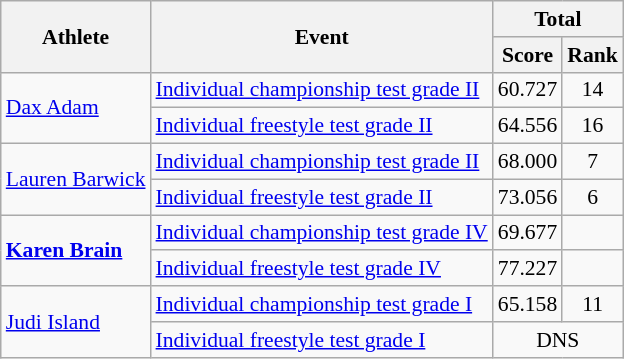<table class=wikitable style="font-size:90%">
<tr>
<th rowspan="2">Athlete</th>
<th rowspan="2">Event</th>
<th colspan="2">Total</th>
</tr>
<tr>
<th>Score</th>
<th>Rank</th>
</tr>
<tr>
<td rowspan="2"><a href='#'>Dax Adam</a></td>
<td><a href='#'>Individual championship test grade II</a></td>
<td align="center">60.727</td>
<td align="center">14</td>
</tr>
<tr>
<td><a href='#'>Individual freestyle test grade II</a></td>
<td align="center">64.556</td>
<td align="center">16</td>
</tr>
<tr>
<td rowspan="2"><a href='#'>Lauren Barwick</a></td>
<td><a href='#'>Individual championship test grade II</a></td>
<td align="center">68.000</td>
<td align="center">7</td>
</tr>
<tr>
<td><a href='#'>Individual freestyle test grade II</a></td>
<td align="center">73.056</td>
<td align="center">6</td>
</tr>
<tr>
<td rowspan="2"><strong><a href='#'>Karen Brain</a></strong></td>
<td><a href='#'>Individual championship test grade IV</a></td>
<td align="center">69.677</td>
<td align="center"></td>
</tr>
<tr>
<td><a href='#'>Individual freestyle test grade IV</a></td>
<td align="center">77.227</td>
<td align="center"></td>
</tr>
<tr>
<td rowspan="2"><a href='#'>Judi Island</a></td>
<td><a href='#'>Individual championship test grade I</a></td>
<td align="center">65.158</td>
<td align="center">11</td>
</tr>
<tr>
<td><a href='#'>Individual freestyle test grade I</a></td>
<td align="center" colspan="2">DNS</td>
</tr>
</table>
